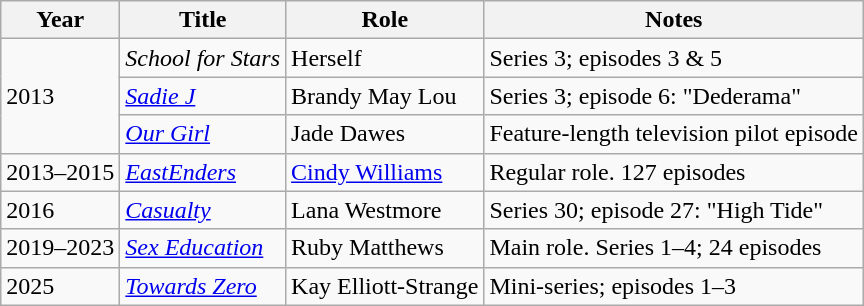<table class="wikitable sortable">
<tr>
<th>Year</th>
<th>Title</th>
<th>Role</th>
<th class="unsortable">Notes</th>
</tr>
<tr>
<td rowspan="3">2013</td>
<td><em>School for Stars</em></td>
<td>Herself</td>
<td>Series 3; episodes 3 & 5</td>
</tr>
<tr>
<td><em><a href='#'>Sadie J</a></em></td>
<td>Brandy May Lou</td>
<td>Series 3; episode 6: "Dederama"</td>
</tr>
<tr>
<td><em><a href='#'>Our Girl</a></em></td>
<td>Jade Dawes</td>
<td>Feature-length television pilot episode</td>
</tr>
<tr>
<td>2013–2015</td>
<td><em><a href='#'>EastEnders</a></em></td>
<td><a href='#'>Cindy Williams</a></td>
<td>Regular role. 127 episodes</td>
</tr>
<tr>
<td>2016</td>
<td><em><a href='#'>Casualty</a></em></td>
<td>Lana Westmore</td>
<td>Series 30; episode 27: "High Tide"</td>
</tr>
<tr>
<td>2019–2023</td>
<td><em><a href='#'>Sex Education</a></em></td>
<td>Ruby Matthews</td>
<td>Main role. Series 1–4; 24 episodes</td>
</tr>
<tr>
<td>2025</td>
<td><em><a href='#'>Towards Zero</a></em></td>
<td>Kay Elliott-Strange</td>
<td>Mini-series; episodes 1–3</td>
</tr>
</table>
